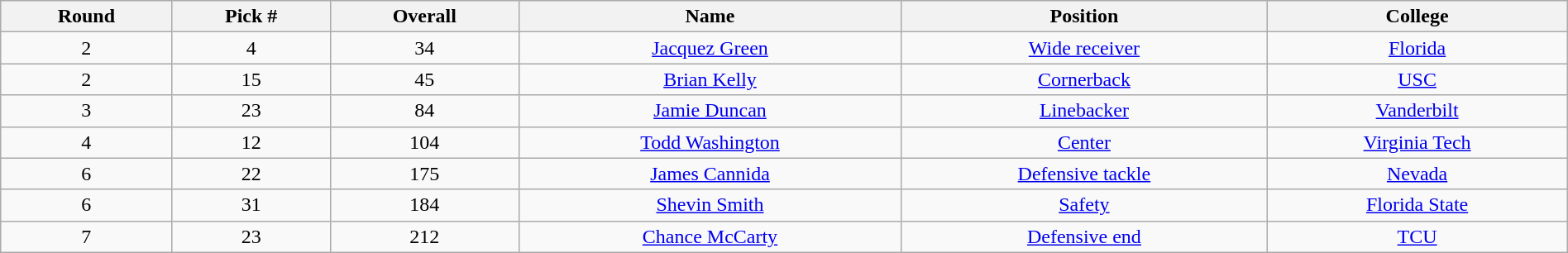<table class="wikitable sortable sortable" style="width: 100%; text-align:center">
<tr>
<th>Round</th>
<th>Pick #</th>
<th>Overall</th>
<th>Name</th>
<th>Position</th>
<th>College</th>
</tr>
<tr>
<td>2</td>
<td>4</td>
<td>34</td>
<td><a href='#'>Jacquez Green</a></td>
<td><a href='#'>Wide receiver</a></td>
<td><a href='#'>Florida</a></td>
</tr>
<tr>
<td>2</td>
<td>15</td>
<td>45</td>
<td><a href='#'>Brian Kelly</a></td>
<td><a href='#'>Cornerback</a></td>
<td><a href='#'>USC</a></td>
</tr>
<tr>
<td>3</td>
<td>23</td>
<td>84</td>
<td><a href='#'>Jamie Duncan</a></td>
<td><a href='#'>Linebacker</a></td>
<td><a href='#'>Vanderbilt</a></td>
</tr>
<tr>
<td>4</td>
<td>12</td>
<td>104</td>
<td><a href='#'>Todd Washington</a></td>
<td><a href='#'>Center</a></td>
<td><a href='#'>Virginia Tech</a></td>
</tr>
<tr>
<td>6</td>
<td>22</td>
<td>175</td>
<td><a href='#'>James Cannida</a></td>
<td><a href='#'>Defensive tackle</a></td>
<td><a href='#'>Nevada</a></td>
</tr>
<tr>
<td>6</td>
<td>31</td>
<td>184</td>
<td><a href='#'>Shevin Smith</a></td>
<td><a href='#'>Safety</a></td>
<td><a href='#'>Florida State</a></td>
</tr>
<tr>
<td>7</td>
<td>23</td>
<td>212</td>
<td><a href='#'>Chance McCarty</a></td>
<td><a href='#'>Defensive end</a></td>
<td><a href='#'>TCU</a></td>
</tr>
</table>
